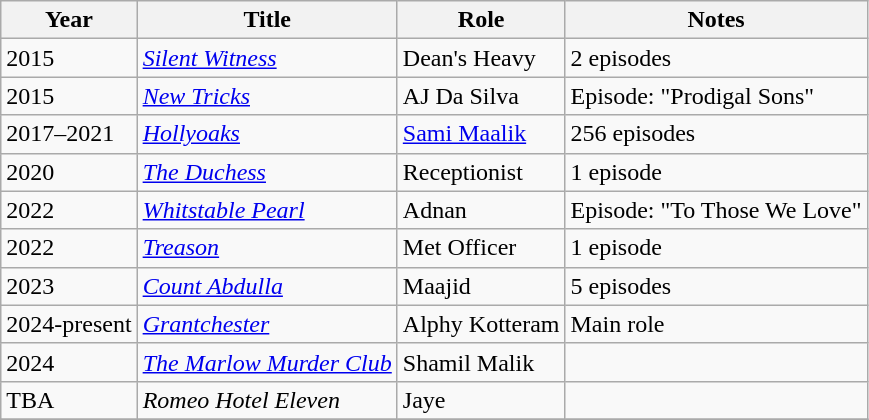<table class="wikitable sortable">
<tr>
<th>Year</th>
<th>Title</th>
<th>Role</th>
<th class="unsortable">Notes</th>
</tr>
<tr>
<td>2015</td>
<td><em><a href='#'>Silent Witness</a></em></td>
<td>Dean's Heavy</td>
<td>2 episodes</td>
</tr>
<tr>
<td>2015</td>
<td><em><a href='#'>New Tricks</a></em></td>
<td>AJ Da Silva</td>
<td>Episode: "Prodigal Sons"</td>
</tr>
<tr>
<td>2017–2021</td>
<td><em><a href='#'>Hollyoaks</a></em></td>
<td><a href='#'>Sami Maalik</a></td>
<td>256 episodes</td>
</tr>
<tr>
<td>2020</td>
<td><em><a href='#'>The Duchess</a></em></td>
<td>Receptionist</td>
<td>1 episode</td>
</tr>
<tr>
<td>2022</td>
<td><em><a href='#'>Whitstable Pearl</a></em></td>
<td>Adnan</td>
<td>Episode: "To Those We Love"</td>
</tr>
<tr>
<td>2022</td>
<td><em><a href='#'>Treason</a></em></td>
<td>Met Officer</td>
<td>1 episode</td>
</tr>
<tr>
<td>2023</td>
<td><em><a href='#'>Count Abdulla</a></em></td>
<td>Maajid</td>
<td>5 episodes</td>
</tr>
<tr>
<td>2024-present</td>
<td><em><a href='#'>Grantchester</a></em></td>
<td>Alphy Kotteram</td>
<td>Main role</td>
</tr>
<tr>
<td>2024</td>
<td><em><a href='#'>The Marlow Murder Club</a></em></td>
<td>Shamil Malik</td>
<td></td>
</tr>
<tr>
<td>TBA</td>
<td><em>Romeo Hotel Eleven</em></td>
<td>Jaye</td>
<td></td>
</tr>
<tr>
</tr>
</table>
